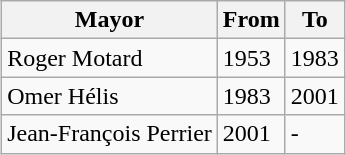<table class="wikitable" style="margin-left: auto; margin-right: auto; border: none;">
<tr>
<th scope="col">Mayor</th>
<th scope="col">From</th>
<th scope="col">To</th>
</tr>
<tr>
<td>Roger Motard</td>
<td>1953</td>
<td>1983</td>
</tr>
<tr>
<td>Omer Hélis</td>
<td>1983</td>
<td>2001</td>
</tr>
<tr>
<td>Jean-François Perrier</td>
<td>2001</td>
<td>-</td>
</tr>
</table>
